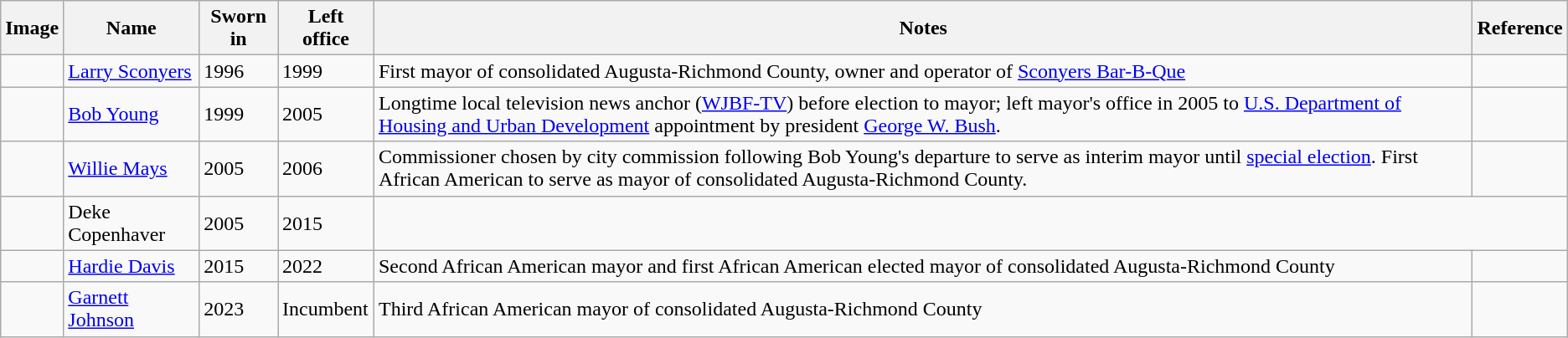<table class="wikitable sortable">
<tr>
<th>Image</th>
<th>Name</th>
<th>Sworn in</th>
<th>Left office</th>
<th>Notes</th>
<th>Reference</th>
</tr>
<tr bgcolor=>
<td></td>
<td><a href='#'>Larry Sconyers</a></td>
<td>1996</td>
<td>1999</td>
<td>First mayor of consolidated Augusta-Richmond County, owner and operator of <a href='#'>Sconyers Bar-B-Que</a></td>
<td></td>
</tr>
<tr bgcolor=>
<td></td>
<td><a href='#'>Bob Young</a></td>
<td>1999</td>
<td>2005</td>
<td>Longtime local television news anchor (<a href='#'>WJBF-TV</a>) before election to mayor; left mayor's office in 2005 to <a href='#'>U.S. Department of Housing and Urban Development</a> appointment by president <a href='#'>George W. Bush</a>.</td>
<td></td>
</tr>
<tr bgcolor=>
<td></td>
<td><a href='#'>Willie Mays</a></td>
<td>2005</td>
<td>2006</td>
<td>Commissioner chosen by city commission following Bob Young's departure to serve as interim mayor until <a href='#'>special election</a>. First African American to serve as mayor of consolidated Augusta-Richmond County.</td>
<td></td>
</tr>
<tr bgcolor=>
<td></td>
<td>Deke Copenhaver</td>
<td>2005</td>
<td>2015</td>
</tr>
<tr bgcolor=>
<td></td>
<td><a href='#'>Hardie Davis</a></td>
<td>2015</td>
<td>2022</td>
<td>Second African American mayor and first African American elected mayor of consolidated Augusta-Richmond County</td>
<td></td>
</tr>
<tr bgcolor=>
<td></td>
<td><a href='#'>Garnett Johnson</a></td>
<td>2023</td>
<td>Incumbent</td>
<td>Third African American mayor of consolidated Augusta-Richmond County</td>
<td></td>
</tr>
</table>
